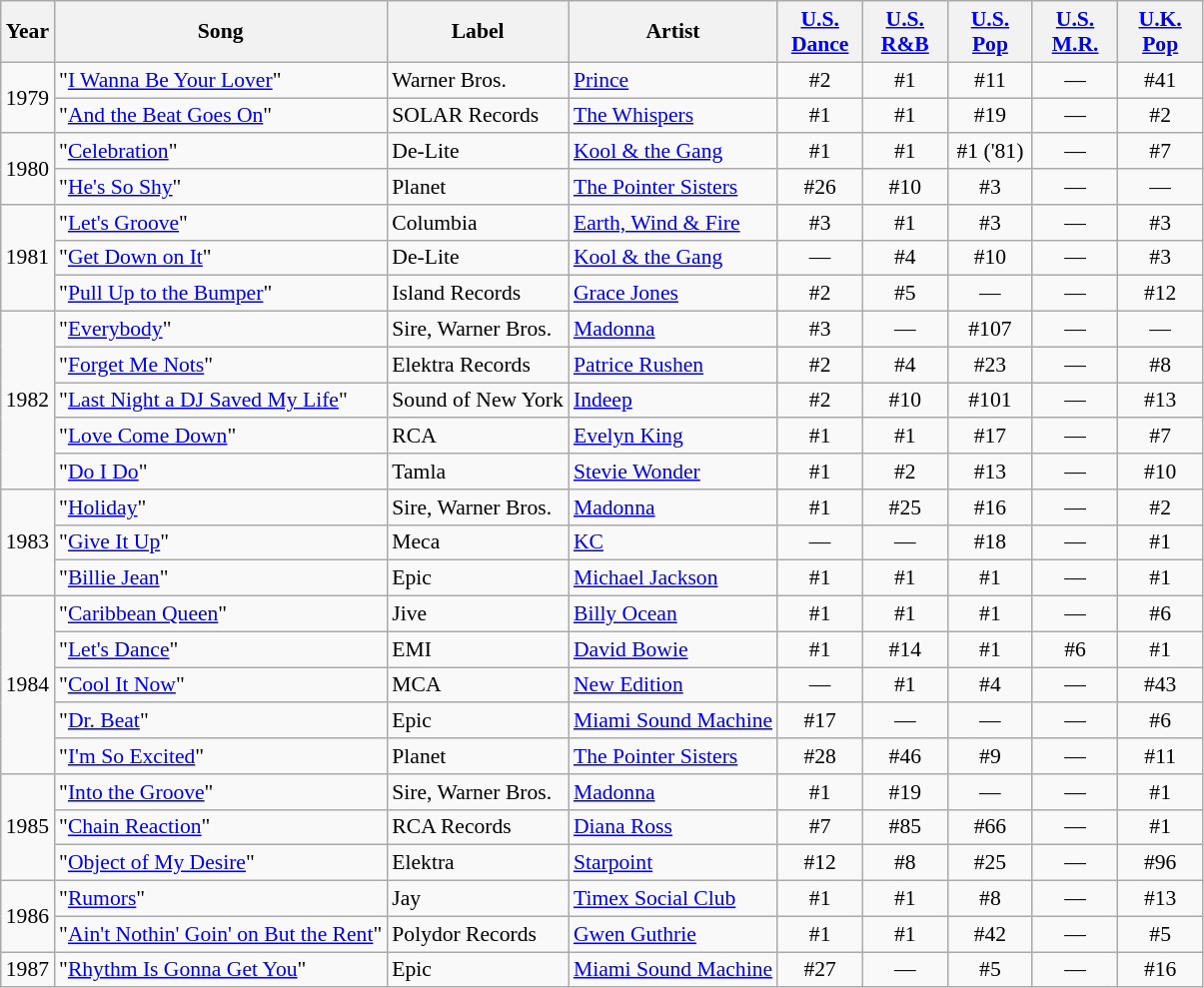<table class="wikitable" style="font-size:90%; border:black 1px; border-collapse:collapse">
<tr>
<th>Year</th>
<th>Song</th>
<th>Label</th>
<th>Artist</th>
<th width="50"><a href='#'>U.S. Dance</a></th>
<th width="50"><a href='#'>U.S. R&B</a></th>
<th style="width:50px;"><a href='#'>U.S. Pop</a></th>
<th style="width:50px;"><a href='#'>U.S. M.R.</a></th>
<th style="width:50px;"><a href='#'>U.K. Pop</a></th>
</tr>
<tr>
<td style="height:15px;" rowspan="2">1979</td>
<td>"<a href='#'>I Wanna Be Your Lover</a>"</td>
<td>Warner Bros.</td>
<td><a href='#'>Prince</a></td>
<td align=center>#2</td>
<td align=center>#1</td>
<td align=center>#11</td>
<td align=center>―</td>
<td align=center>#41</td>
</tr>
<tr>
<td>"<a href='#'>And the Beat Goes On</a>"</td>
<td>SOLAR Records</td>
<td><a href='#'>The Whispers</a></td>
<td align=center>#1</td>
<td align=center>#1</td>
<td align=center>#19</td>
<td align=center>―</td>
<td align=center>#2</td>
</tr>
<tr>
<td style="height:15px;" rowspan="2">1980</td>
<td>"<a href='#'>Celebration</a>"</td>
<td>De-Lite</td>
<td><a href='#'>Kool & the Gang</a></td>
<td align=center>#1</td>
<td align=center>#1</td>
<td align=center>#1 ('81)</td>
<td align=center>―</td>
<td align=center>#7</td>
</tr>
<tr>
<td>"<a href='#'>He's So Shy</a>"</td>
<td>Planet</td>
<td><a href='#'>The Pointer Sisters</a></td>
<td align=center>#26</td>
<td align=center>#10</td>
<td align=center>#3</td>
<td align=center>―</td>
<td align=center>―</td>
</tr>
<tr>
<td style="height:15px;" rowspan="3">1981</td>
<td>"<a href='#'>Let's Groove</a>"</td>
<td>Columbia</td>
<td><a href='#'>Earth, Wind & Fire</a></td>
<td align=center>#3</td>
<td align=center>#1</td>
<td align=center>#3</td>
<td align=center>―</td>
<td align=center>#3</td>
</tr>
<tr>
<td>"<a href='#'>Get Down on It</a>"</td>
<td>De-Lite</td>
<td><a href='#'>Kool & the Gang</a></td>
<td align=center>―</td>
<td align=center>#4</td>
<td align=center>#10</td>
<td align=center>―</td>
<td align=center>#3</td>
</tr>
<tr>
<td>"<a href='#'>Pull Up to the Bumper</a>"</td>
<td>Island Records</td>
<td><a href='#'>Grace Jones</a></td>
<td align=center>#2</td>
<td align=center>#5</td>
<td align=center>―</td>
<td align=center>―</td>
<td align=center>#12</td>
</tr>
<tr>
<td style="height:15px;" rowspan="5">1982</td>
<td>"<a href='#'>Everybody</a>"</td>
<td>Sire, Warner Bros.</td>
<td><a href='#'>Madonna</a></td>
<td align=center>#3</td>
<td align=center>―</td>
<td align=center>#107</td>
<td align=center>―</td>
<td align=center>―</td>
</tr>
<tr>
<td>"<a href='#'>Forget Me Nots</a>"</td>
<td>Elektra Records</td>
<td><a href='#'>Patrice Rushen</a></td>
<td align=center>#2</td>
<td align=center>#4</td>
<td align=center>#23</td>
<td align=center>―</td>
<td align=center>#8</td>
</tr>
<tr>
<td>"<a href='#'>Last Night a DJ Saved My Life</a>"</td>
<td>Sound of New York</td>
<td><a href='#'>Indeep</a></td>
<td align=center>#2</td>
<td align=center>#10</td>
<td align=center>#101</td>
<td align=center>―</td>
<td align=center>#13</td>
</tr>
<tr>
<td>"<a href='#'>Love Come Down</a>"</td>
<td>RCA</td>
<td><a href='#'>Evelyn King</a></td>
<td align=center>#1</td>
<td align=center>#1</td>
<td align=center>#17</td>
<td align=center>―</td>
<td align=center>#7</td>
</tr>
<tr>
<td>"<a href='#'>Do I Do</a>"</td>
<td>Tamla</td>
<td><a href='#'>Stevie Wonder</a></td>
<td align=center>#1</td>
<td align=center>#2</td>
<td align=center>#13</td>
<td align=center>―</td>
<td align=center>#10</td>
</tr>
<tr>
<td style="height:15px;" rowspan="3">1983</td>
<td>"<a href='#'>Holiday</a>"</td>
<td>Sire, Warner Bros.</td>
<td><a href='#'>Madonna</a></td>
<td align=center>#1</td>
<td align=center>#25</td>
<td align=center>#16</td>
<td align=center>―</td>
<td align=center>#2</td>
</tr>
<tr>
<td>"<a href='#'>Give It Up</a>"</td>
<td>Meca</td>
<td><a href='#'>KC</a></td>
<td align=center>―</td>
<td align=center>―</td>
<td align=center>#18</td>
<td align=center>―</td>
<td align=center>#1</td>
</tr>
<tr>
<td>"<a href='#'>Billie Jean</a>"</td>
<td>Epic</td>
<td><a href='#'>Michael Jackson</a></td>
<td align=center>#1</td>
<td align=center>#1</td>
<td align=center>#1</td>
<td align=center>―</td>
<td align=center>#1</td>
</tr>
<tr>
<td style="height:15px;" rowspan="5">1984</td>
<td>"<a href='#'>Caribbean Queen</a>"</td>
<td>Jive</td>
<td><a href='#'>Billy Ocean</a></td>
<td align=center>#1</td>
<td align=center>#1</td>
<td align=center>#1</td>
<td align=center>―</td>
<td align=center>#6</td>
</tr>
<tr>
<td>"<a href='#'>Let's Dance</a>"</td>
<td>EMI</td>
<td><a href='#'>David Bowie</a></td>
<td align=center>#1</td>
<td align=center>#14</td>
<td align=center>#1</td>
<td align=center>#6</td>
<td align=center>#1</td>
</tr>
<tr>
<td>"<a href='#'>Cool It Now</a>"</td>
<td>MCA</td>
<td><a href='#'>New Edition</a></td>
<td align=center>―</td>
<td align=center>#1</td>
<td align=center>#4</td>
<td align=center>―</td>
<td align=center>#43</td>
</tr>
<tr>
<td>"<a href='#'>Dr. Beat</a>"</td>
<td>Epic</td>
<td><a href='#'>Miami Sound Machine</a></td>
<td align=center>#17</td>
<td align=center>―</td>
<td align=center>―</td>
<td align=center>―</td>
<td align=center>#6</td>
</tr>
<tr>
<td>"<a href='#'>I'm So Excited</a>"</td>
<td>Planet</td>
<td><a href='#'>The Pointer Sisters</a></td>
<td align=center>#28</td>
<td align=center>#46</td>
<td align=center>#9</td>
<td align=center>―</td>
<td align=center>#11</td>
</tr>
<tr>
<td style="height:15px;" rowspan="3">1985</td>
<td>"<a href='#'>Into the Groove</a>"</td>
<td>Sire, Warner Bros.</td>
<td><a href='#'>Madonna</a></td>
<td align=center>#1</td>
<td align=center>#19</td>
<td align=center>―</td>
<td align=center>―</td>
<td align=center>#1</td>
</tr>
<tr>
<td>"<a href='#'>Chain Reaction</a>"</td>
<td>RCA Records</td>
<td><a href='#'>Diana Ross</a></td>
<td align=center>#7</td>
<td align=center>#85</td>
<td align=center>#66</td>
<td align=center>―</td>
<td align=center>#1</td>
</tr>
<tr>
<td>"<a href='#'>Object of My Desire</a>"</td>
<td>Elektra</td>
<td><a href='#'>Starpoint</a></td>
<td align=center>#12</td>
<td align=center>#8</td>
<td align=center>#25</td>
<td align=center>―</td>
<td align=center>#96</td>
</tr>
<tr>
<td style="height:15px;" rowspan="2">1986</td>
<td>"<a href='#'>Rumors</a>"</td>
<td>Jay</td>
<td><a href='#'>Timex Social Club</a></td>
<td align=center>#1</td>
<td align=center>#1</td>
<td align=center>#8</td>
<td align=center>―</td>
<td align=center>#13</td>
</tr>
<tr>
<td>"<a href='#'>Ain't Nothin' Goin' on But the Rent</a>"</td>
<td>Polydor Records</td>
<td><a href='#'>Gwen Guthrie</a></td>
<td align=center>#1</td>
<td align=center>#1</td>
<td align=center>#42</td>
<td align=center>―</td>
<td align=center>#5</td>
</tr>
<tr>
<td style="height:15px;" rowspan="1">1987</td>
<td>"<a href='#'>Rhythm Is Gonna Get You</a>"</td>
<td>Epic</td>
<td><a href='#'>Miami Sound Machine</a></td>
<td align=center>#27</td>
<td align=center>―</td>
<td align=center>#5</td>
<td align=center>―</td>
<td align=center>#16</td>
</tr>
</table>
